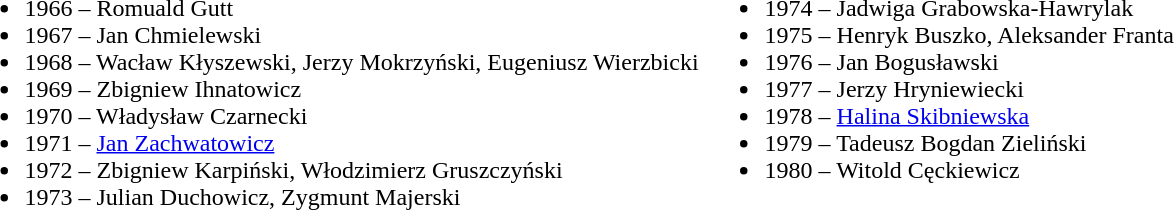<table>
<tr style="vertical-align:top;">
<td><br><ul><li>1966 – Romuald Gutt</li><li>1967 – Jan Chmielewski</li><li>1968 – Wacław Kłyszewski, Jerzy Mokrzyński, Eugeniusz Wierzbicki</li><li>1969 – Zbigniew Ihnatowicz</li><li>1970 – Władysław Czarnecki</li><li>1971 – <a href='#'>Jan Zachwatowicz</a></li><li>1972 – Zbigniew Karpiński, Włodzimierz Gruszczyński</li><li>1973 – Julian Duchowicz, Zygmunt Majerski</li></ul></td>
<td><br><ul><li>1974 – Jadwiga Grabowska-Hawrylak</li><li>1975 – Henryk Buszko, Aleksander Franta</li><li>1976 – Jan Bogusławski</li><li>1977 – Jerzy Hryniewiecki</li><li>1978 – <a href='#'>Halina Skibniewska</a></li><li>1979 – Tadeusz Bogdan Zieliński</li><li>1980 – Witold Cęckiewicz</li></ul></td>
</tr>
</table>
